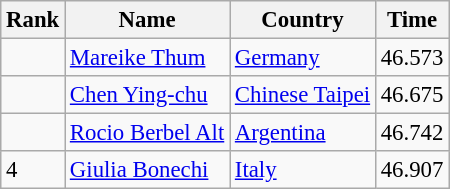<table class="wikitable" style="font-size:95%" style="text-align:center; width:35em;">
<tr>
<th>Rank</th>
<th>Name</th>
<th>Country</th>
<th>Time</th>
</tr>
<tr>
<td></td>
<td align=left><a href='#'>Mareike Thum</a></td>
<td align="left"> <a href='#'>Germany</a></td>
<td>46.573</td>
</tr>
<tr>
<td></td>
<td align=left><a href='#'>Chen Ying-chu</a></td>
<td align="left"> <a href='#'>Chinese Taipei</a></td>
<td>46.675</td>
</tr>
<tr>
<td></td>
<td align=left><a href='#'>Rocio Berbel Alt</a></td>
<td align="left"> <a href='#'>Argentina</a></td>
<td>46.742</td>
</tr>
<tr>
<td>4</td>
<td align=left><a href='#'>Giulia Bonechi</a></td>
<td align="left"> <a href='#'>Italy</a></td>
<td>46.907</td>
</tr>
</table>
